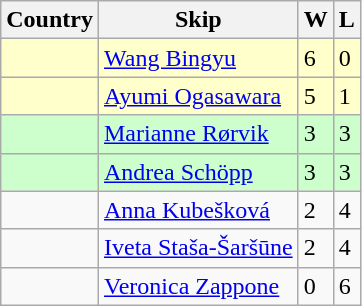<table class=wikitable>
<tr>
<th>Country</th>
<th>Skip</th>
<th>W</th>
<th>L</th>
</tr>
<tr bgcolor=#ffffcc>
<td></td>
<td><a href='#'>Wang Bingyu</a></td>
<td>6</td>
<td>0</td>
</tr>
<tr bgcolor=#ffffcc>
<td></td>
<td><a href='#'>Ayumi Ogasawara</a></td>
<td>5</td>
<td>1</td>
</tr>
<tr bgcolor=#ccffcc>
<td></td>
<td><a href='#'>Marianne Rørvik</a></td>
<td>3</td>
<td>3</td>
</tr>
<tr bgcolor=#ccffcc>
<td></td>
<td><a href='#'>Andrea Schöpp</a></td>
<td>3</td>
<td>3</td>
</tr>
<tr>
<td></td>
<td><a href='#'>Anna Kubešková</a></td>
<td>2</td>
<td>4</td>
</tr>
<tr>
<td></td>
<td><a href='#'>Iveta Staša-Šaršūne</a></td>
<td>2</td>
<td>4</td>
</tr>
<tr>
<td></td>
<td><a href='#'>Veronica Zappone</a></td>
<td>0</td>
<td>6</td>
</tr>
</table>
